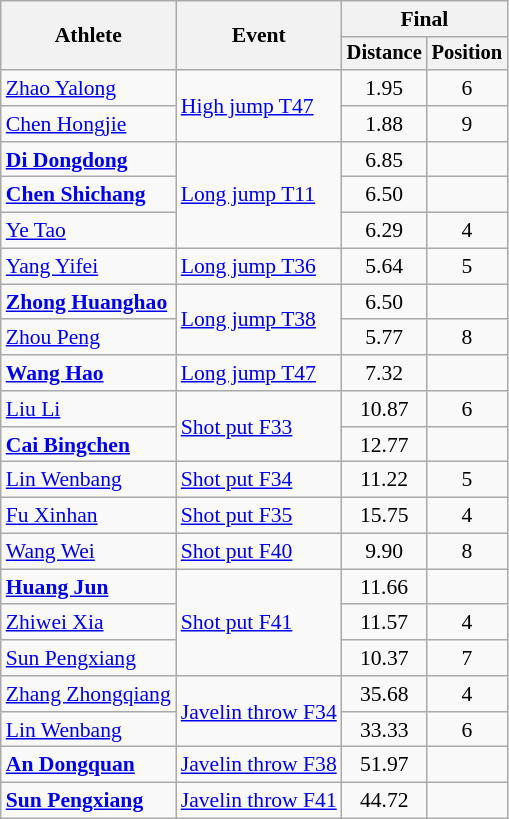<table class=wikitable style="font-size:90%">
<tr>
<th rowspan="2">Athlete</th>
<th rowspan="2">Event</th>
<th colspan="2">Final</th>
</tr>
<tr style="font-size:95%">
<th>Distance</th>
<th>Position</th>
</tr>
<tr align=center>
<td align=left><a href='#'>Zhao Yalong</a></td>
<td align=left rowspan=2><a href='#'>High jump T47</a></td>
<td>1.95</td>
<td>6</td>
</tr>
<tr align=center>
<td align=left><a href='#'>Chen Hongjie</a></td>
<td>1.88</td>
<td>9</td>
</tr>
<tr align=center>
<td align=left><strong><a href='#'>Di Dongdong</a></strong></td>
<td align=left rowspan=3><a href='#'>Long jump T11</a></td>
<td>6.85 <strong></strong></td>
<td></td>
</tr>
<tr align=center>
<td align=left><strong><a href='#'>Chen Shichang</a></strong></td>
<td>6.50</td>
<td></td>
</tr>
<tr align=center>
<td align=left><a href='#'>Ye Tao</a></td>
<td>6.29</td>
<td>4</td>
</tr>
<tr align=center>
<td align=left><a href='#'>Yang Yifei</a></td>
<td align=left><a href='#'>Long jump T36</a></td>
<td>5.64</td>
<td>5</td>
</tr>
<tr align=center>
<td align=left><strong><a href='#'>Zhong Huanghao</a></strong></td>
<td align=left rowspan=2><a href='#'>Long jump T38</a></td>
<td>6.50</td>
<td></td>
</tr>
<tr align=center>
<td align=left><a href='#'>Zhou Peng</a></td>
<td>5.77</td>
<td>8</td>
</tr>
<tr align=center>
<td align=left><strong><a href='#'>Wang Hao</a></strong></td>
<td align=left><a href='#'>Long jump T47</a></td>
<td>7.32</td>
<td></td>
</tr>
<tr align=center>
<td align=left><a href='#'>Liu Li</a></td>
<td align=left rowspan=2><a href='#'>Shot put F33</a></td>
<td>10.87</td>
<td>6</td>
</tr>
<tr align=center>
<td align=left><strong><a href='#'>Cai Bingchen</a></strong></td>
<td>12.77 <strong></strong></td>
<td></td>
</tr>
<tr align=center>
<td align=left><a href='#'>Lin Wenbang</a></td>
<td align=left><a href='#'>Shot put F34</a></td>
<td>11.22</td>
<td>5</td>
</tr>
<tr align=center>
<td align=left><a href='#'>Fu Xinhan</a></td>
<td align=left><a href='#'>Shot put F35</a></td>
<td>15.75</td>
<td>4</td>
</tr>
<tr align=center>
<td align=left><a href='#'>Wang Wei</a></td>
<td align=left><a href='#'>Shot put F40</a></td>
<td>9.90</td>
<td>8</td>
</tr>
<tr align=center>
<td align=left><strong><a href='#'>Huang Jun</a></strong></td>
<td align=left rowspan=3><a href='#'>Shot put F41</a></td>
<td>11.66</td>
<td></td>
</tr>
<tr align=center>
<td align=left><a href='#'>Zhiwei Xia</a></td>
<td>11.57</td>
<td>4</td>
</tr>
<tr align=center>
<td align=left><a href='#'>Sun Pengxiang</a></td>
<td>10.37</td>
<td>7</td>
</tr>
<tr align=center>
<td align=left><a href='#'>Zhang Zhongqiang</a></td>
<td align=left rowspan=2><a href='#'>Javelin throw F34</a></td>
<td>35.68</td>
<td>4</td>
</tr>
<tr align=center>
<td align=left><a href='#'>Lin Wenbang</a></td>
<td>33.33</td>
<td>6</td>
</tr>
<tr align=center>
<td align=left><strong><a href='#'>An Dongquan</a></strong></td>
<td align=left><a href='#'>Javelin throw F38</a></td>
<td>51.97</td>
<td></td>
</tr>
<tr align=center>
<td align=left><strong><a href='#'>Sun Pengxiang</a></strong></td>
<td align=left><a href='#'>Javelin throw F41</a></td>
<td>44.72</td>
<td></td>
</tr>
</table>
